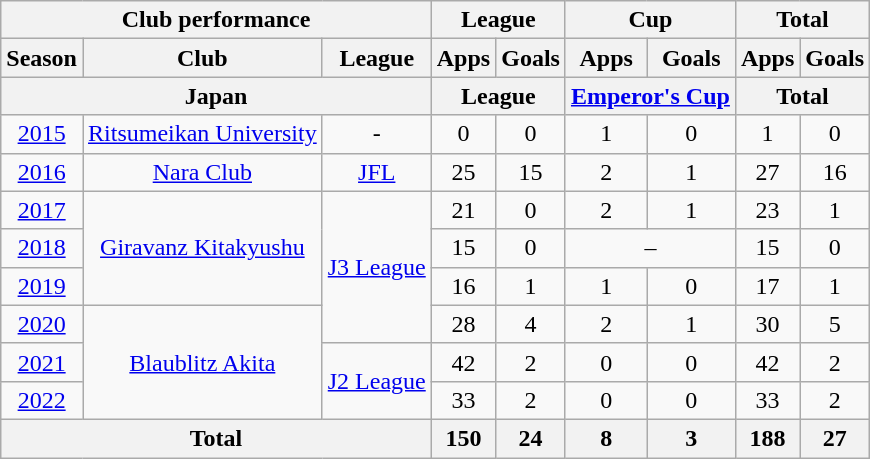<table class="wikitable" style="text-align:center;">
<tr>
<th colspan=3>Club performance</th>
<th colspan=2>League</th>
<th colspan=2>Cup</th>
<th colspan=2>Total</th>
</tr>
<tr>
<th>Season</th>
<th>Club</th>
<th>League</th>
<th>Apps</th>
<th>Goals</th>
<th>Apps</th>
<th>Goals</th>
<th>Apps</th>
<th>Goals</th>
</tr>
<tr>
<th colspan=3>Japan</th>
<th colspan=2>League</th>
<th colspan=2><a href='#'>Emperor's Cup</a></th>
<th colspan=2>Total</th>
</tr>
<tr>
<td><a href='#'>2015</a></td>
<td><a href='#'>Ritsumeikan University</a></td>
<td>-</td>
<td>0</td>
<td>0</td>
<td>1</td>
<td>0</td>
<td>1</td>
<td>0</td>
</tr>
<tr>
<td><a href='#'>2016</a></td>
<td><a href='#'>Nara Club</a></td>
<td><a href='#'>JFL</a></td>
<td>25</td>
<td>15</td>
<td>2</td>
<td>1</td>
<td>27</td>
<td>16</td>
</tr>
<tr>
<td><a href='#'>2017</a></td>
<td rowspan="3"><a href='#'>Giravanz Kitakyushu</a></td>
<td rowspan="4"><a href='#'>J3 League</a></td>
<td>21</td>
<td>0</td>
<td>2</td>
<td>1</td>
<td>23</td>
<td>1</td>
</tr>
<tr>
<td><a href='#'>2018</a></td>
<td>15</td>
<td>0</td>
<td colspan="2">–</td>
<td>15</td>
<td>0</td>
</tr>
<tr>
<td><a href='#'>2019</a></td>
<td>16</td>
<td>1</td>
<td>1</td>
<td>0</td>
<td>17</td>
<td>1</td>
</tr>
<tr>
<td><a href='#'>2020</a></td>
<td rowspan="3"><a href='#'>Blaublitz Akita</a></td>
<td>28</td>
<td>4</td>
<td>2</td>
<td>1</td>
<td>30</td>
<td>5</td>
</tr>
<tr>
<td><a href='#'>2021</a></td>
<td rowspan="2"><a href='#'>J2 League</a></td>
<td>42</td>
<td>2</td>
<td>0</td>
<td>0</td>
<td>42</td>
<td>2</td>
</tr>
<tr>
<td><a href='#'>2022</a></td>
<td>33</td>
<td>2</td>
<td>0</td>
<td>0</td>
<td>33</td>
<td>2</td>
</tr>
<tr>
<th colspan=3>Total</th>
<th>150</th>
<th>24</th>
<th>8</th>
<th>3</th>
<th>188</th>
<th>27</th>
</tr>
</table>
